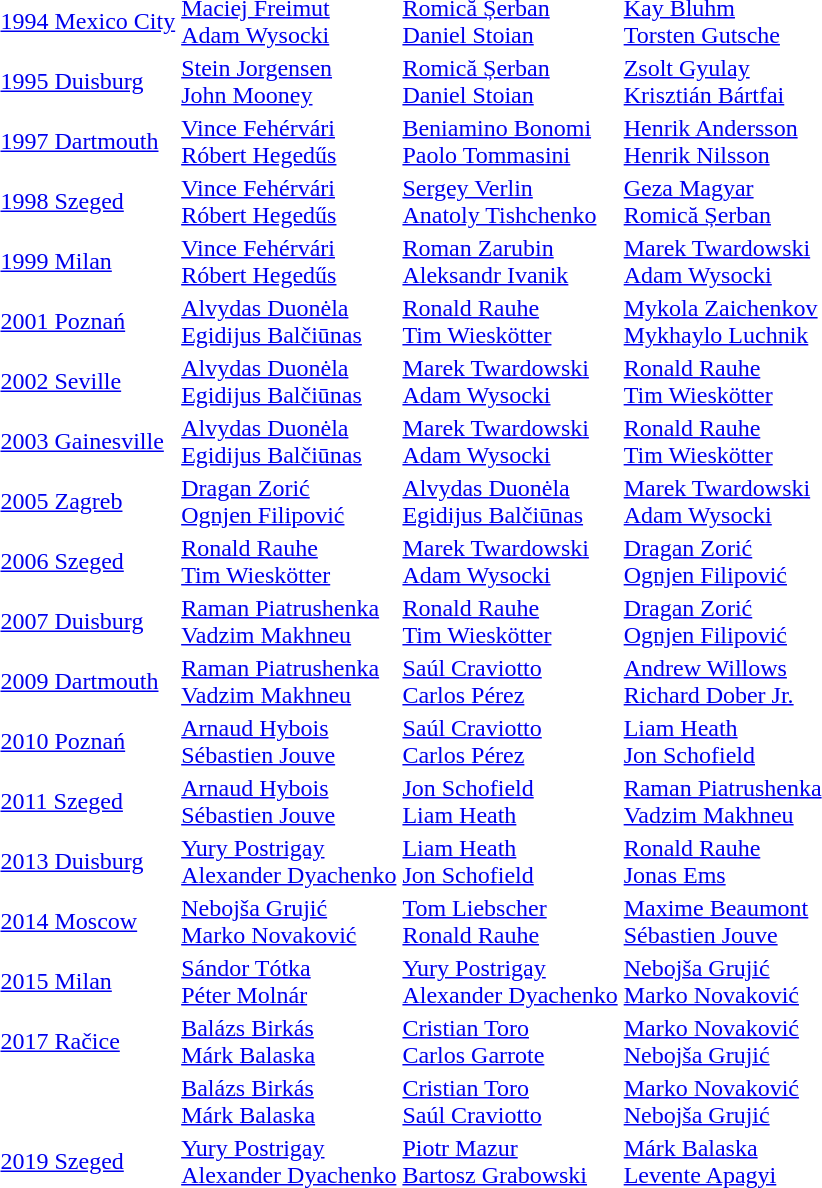<table>
<tr>
<td><a href='#'>1994 Mexico City</a></td>
<td><a href='#'>Maciej Freimut</a><br><a href='#'>Adam Wysocki</a><br></td>
<td><a href='#'>Romică Șerban</a><br><a href='#'>Daniel Stoian</a><br></td>
<td><a href='#'>Kay Bluhm</a><br><a href='#'>Torsten Gutsche</a><br></td>
</tr>
<tr>
<td><a href='#'>1995 Duisburg</a></td>
<td><a href='#'>Stein Jorgensen</a><br><a href='#'>John Mooney</a><br></td>
<td><a href='#'>Romică Șerban</a><br><a href='#'>Daniel Stoian</a><br></td>
<td><a href='#'>Zsolt Gyulay</a><br><a href='#'>Krisztián Bártfai</a><br></td>
</tr>
<tr>
<td><a href='#'>1997 Dartmouth</a></td>
<td><a href='#'>Vince Fehérvári</a><br><a href='#'>Róbert Hegedűs</a><br></td>
<td><a href='#'>Beniamino Bonomi</a><br><a href='#'>Paolo Tommasini</a><br></td>
<td><a href='#'>Henrik Andersson</a><br><a href='#'>Henrik Nilsson</a><br></td>
</tr>
<tr>
<td><a href='#'>1998 Szeged</a></td>
<td><a href='#'>Vince Fehérvári</a><br><a href='#'>Róbert Hegedűs</a><br></td>
<td><a href='#'>Sergey Verlin</a><br><a href='#'>Anatoly Tishchenko</a><br></td>
<td><a href='#'>Geza Magyar</a><br><a href='#'>Romică Șerban</a><br></td>
</tr>
<tr>
<td><a href='#'>1999 Milan</a></td>
<td><a href='#'>Vince Fehérvári</a><br><a href='#'>Róbert Hegedűs</a><br></td>
<td><a href='#'>Roman Zarubin</a><br><a href='#'>Aleksandr Ivanik</a><br></td>
<td><a href='#'>Marek Twardowski</a><br><a href='#'>Adam Wysocki</a><br></td>
</tr>
<tr>
<td><a href='#'>2001 Poznań</a></td>
<td><a href='#'>Alvydas Duonėla</a><br><a href='#'>Egidijus Balčiūnas</a><br></td>
<td><a href='#'>Ronald Rauhe</a><br><a href='#'>Tim Wieskötter</a><br></td>
<td><a href='#'>Mykola Zaichenkov</a><br><a href='#'>Mykhaylo Luchnik</a><br></td>
</tr>
<tr>
<td><a href='#'>2002 Seville</a></td>
<td><a href='#'>Alvydas Duonėla</a><br><a href='#'>Egidijus Balčiūnas</a><br></td>
<td><a href='#'>Marek Twardowski</a><br><a href='#'>Adam Wysocki</a><br></td>
<td><a href='#'>Ronald Rauhe</a><br><a href='#'>Tim Wieskötter</a><br></td>
</tr>
<tr>
<td><a href='#'>2003 Gainesville</a></td>
<td><a href='#'>Alvydas Duonėla</a><br><a href='#'>Egidijus Balčiūnas</a><br></td>
<td><a href='#'>Marek Twardowski</a><br><a href='#'>Adam Wysocki</a><br></td>
<td><a href='#'>Ronald Rauhe</a><br><a href='#'>Tim Wieskötter</a><br></td>
</tr>
<tr>
<td><a href='#'>2005 Zagreb</a></td>
<td><a href='#'>Dragan Zorić</a><br><a href='#'>Ognjen Filipović</a><br></td>
<td><a href='#'>Alvydas Duonėla</a><br><a href='#'>Egidijus Balčiūnas</a><br></td>
<td><a href='#'>Marek Twardowski</a><br><a href='#'>Adam Wysocki</a><br></td>
</tr>
<tr>
<td><a href='#'>2006 Szeged</a></td>
<td><a href='#'>Ronald Rauhe</a><br><a href='#'>Tim Wieskötter</a><br></td>
<td><a href='#'>Marek Twardowski</a><br><a href='#'>Adam Wysocki</a><br></td>
<td><a href='#'>Dragan Zorić</a><br><a href='#'>Ognjen Filipović</a><br></td>
</tr>
<tr>
<td><a href='#'>2007 Duisburg</a></td>
<td><a href='#'>Raman Piatrushenka</a><br><a href='#'>Vadzim Makhneu</a><br></td>
<td><a href='#'>Ronald Rauhe</a><br><a href='#'>Tim Wieskötter</a><br></td>
<td><a href='#'>Dragan Zorić</a><br><a href='#'>Ognjen Filipović</a><br></td>
</tr>
<tr>
<td><a href='#'>2009 Dartmouth</a></td>
<td><a href='#'>Raman Piatrushenka</a><br><a href='#'>Vadzim Makhneu</a><br></td>
<td><a href='#'>Saúl Craviotto</a><br><a href='#'>Carlos Pérez</a><br></td>
<td><a href='#'>Andrew Willows</a><br><a href='#'>Richard Dober Jr.</a><br></td>
</tr>
<tr>
<td><a href='#'>2010 Poznań</a></td>
<td><a href='#'>Arnaud Hybois</a><br><a href='#'>Sébastien Jouve</a><br></td>
<td><a href='#'>Saúl Craviotto</a><br><a href='#'>Carlos Pérez</a><br></td>
<td><a href='#'>Liam Heath</a><br><a href='#'>Jon Schofield</a><br></td>
</tr>
<tr>
<td><a href='#'>2011 Szeged</a></td>
<td><a href='#'>Arnaud Hybois</a><br><a href='#'>Sébastien Jouve</a><br></td>
<td><a href='#'>Jon Schofield</a><br><a href='#'>Liam Heath</a><br></td>
<td><a href='#'>Raman Piatrushenka</a><br><a href='#'>Vadzim Makhneu</a><br></td>
</tr>
<tr>
<td><a href='#'>2013 Duisburg</a></td>
<td><a href='#'>Yury Postrigay</a><br><a href='#'>Alexander Dyachenko</a><br></td>
<td><a href='#'>Liam Heath</a><br><a href='#'>Jon Schofield</a><br></td>
<td><a href='#'>Ronald Rauhe</a><br><a href='#'>Jonas Ems</a><br></td>
</tr>
<tr>
<td><a href='#'>2014 Moscow</a></td>
<td><a href='#'>Nebojša Grujić</a><br><a href='#'>Marko Novaković</a><br></td>
<td><a href='#'>Tom Liebscher</a><br><a href='#'>Ronald Rauhe</a><br></td>
<td><a href='#'>Maxime Beaumont</a><br><a href='#'>Sébastien Jouve</a><br></td>
</tr>
<tr>
<td><a href='#'>2015 Milan</a></td>
<td><a href='#'>Sándor Tótka</a><br><a href='#'>Péter Molnár</a><br></td>
<td><a href='#'>Yury Postrigay</a><br><a href='#'>Alexander Dyachenko</a><br></td>
<td><a href='#'>Nebojša Grujić</a><br><a href='#'>Marko Novaković</a><br></td>
</tr>
<tr>
<td><a href='#'>2017 Račice</a></td>
<td><a href='#'>Balázs Birkás</a><br><a href='#'>Márk Balaska</a><br></td>
<td><a href='#'>Cristian Toro</a><br><a href='#'>Carlos Garrote</a><br></td>
<td><a href='#'>Marko Novaković</a><br><a href='#'>Nebojša Grujić</a><br></td>
</tr>
<tr>
<td></td>
<td><a href='#'>Balázs Birkás</a><br><a href='#'>Márk Balaska</a><br></td>
<td><a href='#'>Cristian Toro</a><br><a href='#'>Saúl Craviotto</a><br></td>
<td><a href='#'>Marko Novaković</a><br><a href='#'>Nebojša Grujić</a><br></td>
</tr>
<tr>
<td><a href='#'>2019 Szeged</a></td>
<td><a href='#'>Yury Postrigay</a><br><a href='#'>Alexander Dyachenko</a><br></td>
<td><a href='#'>Piotr Mazur</a><br><a href='#'>Bartosz Grabowski</a><br></td>
<td><a href='#'>Márk Balaska</a><br><a href='#'>Levente Apagyi</a><br></td>
</tr>
</table>
